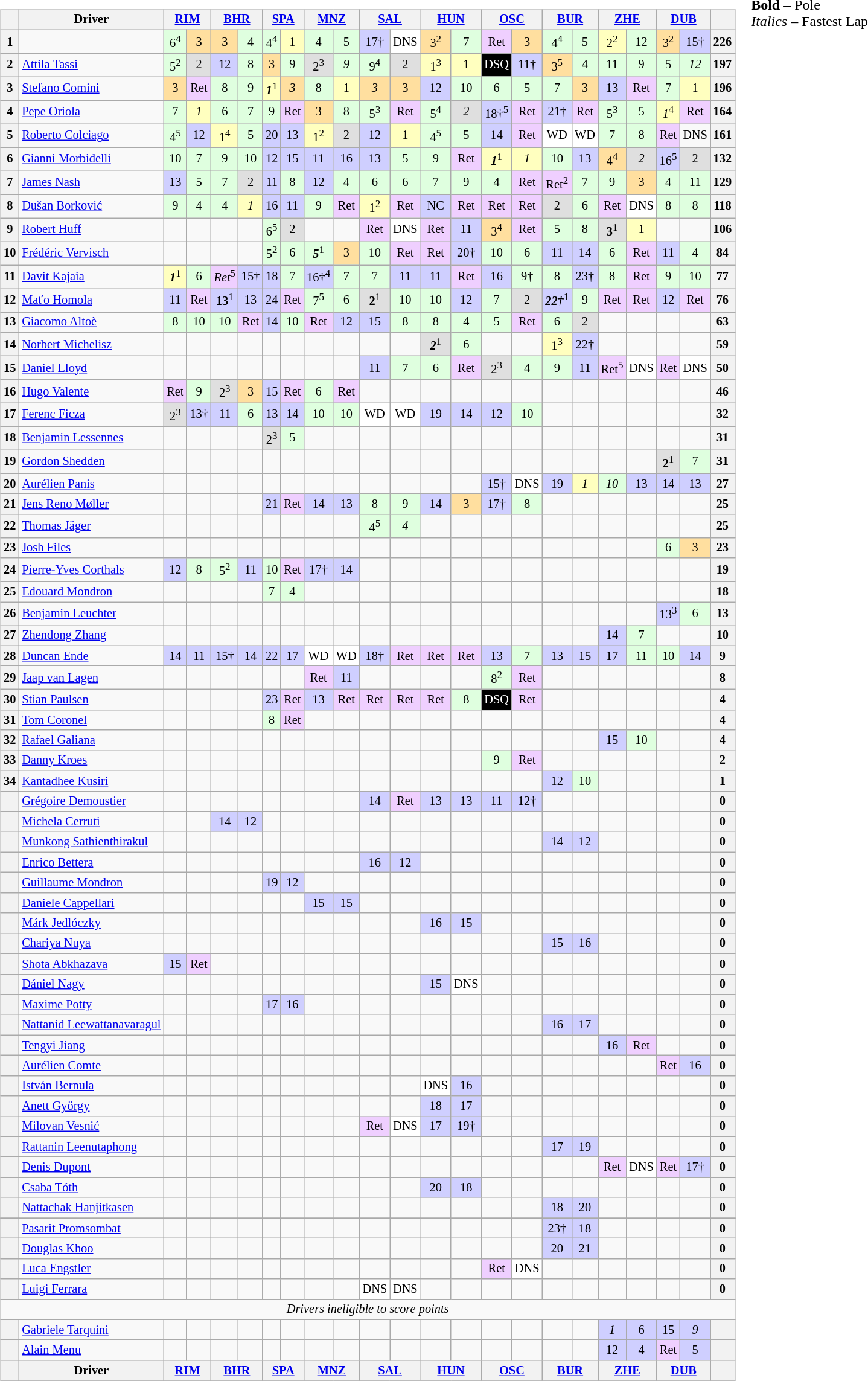<table>
<tr>
<td valign="top"><br><table align=left| class="wikitable" style="font-size: 85%; text-align: center">
<tr valign="top">
<th valign=middle></th>
<th valign=middle>Driver</th>
<th colspan=2><a href='#'>RIM</a><br></th>
<th colspan=2><a href='#'>BHR</a><br></th>
<th colspan=2><a href='#'>SPA</a><br></th>
<th colspan=2><a href='#'>MNZ</a><br></th>
<th colspan=2><a href='#'>SAL</a><br></th>
<th colspan=2><a href='#'>HUN</a><br></th>
<th colspan=2><a href='#'>OSC</a><br></th>
<th colspan=2><a href='#'>BUR</a><br></th>
<th colspan=2><a href='#'>ZHE</a><br></th>
<th colspan=2><a href='#'>DUB</a><br></th>
<th valign=middle>  </th>
</tr>
<tr>
<th>1</th>
<td align=left></td>
<td style="background:#dfffdf;">6<sup>4</sup></td>
<td style="background:#ffdf9f;">3</td>
<td style="background:#ffdf9f;">3</td>
<td style="background:#dfffdf;">4</td>
<td style="background:#dfffdf;">4<sup>4</sup></td>
<td style="background:#ffffbf;">1</td>
<td style="background:#dfffdf;">4</td>
<td style="background:#dfffdf;">5</td>
<td style="background:#cfcfff;">17†</td>
<td style="background:#ffffff;">DNS</td>
<td style="background:#ffdf9f;">3<sup>2</sup></td>
<td style="background:#dfffdf;">7</td>
<td style="background:#efcfff;">Ret</td>
<td style="background:#ffdf9f;">3</td>
<td style="background:#dfffdf;">4<sup>4</sup></td>
<td style="background:#dfffdf;">5</td>
<td style="background:#ffffbf;">2<sup>2</sup></td>
<td style="background:#dfffdf;">12</td>
<td style="background:#ffdf9f;">3<sup>2</sup></td>
<td style="background:#cfcfff;">15†</td>
<th>226</th>
</tr>
<tr>
<th>2</th>
<td align=left> <a href='#'>Attila Tassi</a></td>
<td style="background:#dfffdf;">5<sup>2</sup></td>
<td style="background:#dfdfdf;">2</td>
<td style="background:#cfcfff;">12</td>
<td style="background:#dfffdf;">8</td>
<td style="background:#ffdf9f;">3</td>
<td style="background:#dfffdf;">9</td>
<td style="background:#dfdfdf;">2<sup>3</sup></td>
<td style="background:#dfffdf;"><em>9</em></td>
<td style="background:#dfffdf;">9<sup>4</sup></td>
<td style="background:#dfdfdf;">2</td>
<td style="background:#ffffbf;">1<sup>3</sup></td>
<td style="background:#ffffbf;">1</td>
<td style="background:#000000; color:white">DSQ</td>
<td style="background:#cfcfff;">11†</td>
<td style="background:#ffdf9f;">3<sup>5</sup></td>
<td style="background:#dfffdf;">4</td>
<td style="background:#dfffdf;">11</td>
<td style="background:#dfffdf;">9</td>
<td style="background:#dfffdf;">5</td>
<td style="background:#dfffdf;"><em>12</em></td>
<th>197</th>
</tr>
<tr>
<th>3</th>
<td align=left> <a href='#'>Stefano Comini</a></td>
<td style="background:#ffdf9f;">3</td>
<td style="background:#efcfff;">Ret</td>
<td style="background:#dfffdf;">8</td>
<td style="background:#dfffdf;">9</td>
<td style="background:#ffffbf;"><strong><em>1</em></strong><sup>1</sup></td>
<td style="background:#ffdf9f;"><em>3</em></td>
<td style="background:#dfffdf;">8</td>
<td style="background:#ffffbf;">1</td>
<td style="background:#ffdf9f;"><em>3</em></td>
<td style="background:#ffdf9f;">3</td>
<td style="background:#cfcfff;">12</td>
<td style="background:#dfffdf;">10</td>
<td style="background:#dfffdf;">6</td>
<td style="background:#dfffdf;">5</td>
<td style="background:#dfffdf;">7</td>
<td style="background:#ffdf9f;">3</td>
<td style="background:#cfcfff;">13</td>
<td style="background:#efcfff;">Ret</td>
<td style="background:#dfffdf;">7</td>
<td style="background:#ffffbf;">1</td>
<th>196</th>
</tr>
<tr>
<th>4</th>
<td align="left"> <a href='#'>Pepe Oriola</a></td>
<td style="background:#dfffdf;">7</td>
<td style="background:#ffffbf;"><em>1</em></td>
<td style="background:#dfffdf;">6</td>
<td style="background:#dfffdf;">7</td>
<td style="background:#dfffdf;">9</td>
<td style="background:#efcfff;">Ret</td>
<td style="background:#ffdf9f;">3</td>
<td style="background:#dfffdf;">8</td>
<td style="background:#dfffdf;">5<sup>3</sup></td>
<td style="background:#efcfff;">Ret</td>
<td style="background:#dfffdf;">5<sup>4</sup></td>
<td style="background:#dfdfdf;"><em>2</em></td>
<td style="background:#cfcfff;">18†<sup>5</sup></td>
<td style="background:#efcfff;">Ret</td>
<td style="background:#cfcfff;">21†</td>
<td style="background:#efcfff;">Ret</td>
<td style="background:#dfffdf;">5<sup>3</sup></td>
<td style="background:#dfffdf;">5</td>
<td style="background:#ffffbf;"><em>1</em><sup>4</sup></td>
<td style="background:#efcfff;">Ret</td>
<th>164</th>
</tr>
<tr>
<th>5</th>
<td align="left"> <a href='#'>Roberto Colciago</a></td>
<td style="background:#dfffdf;">4<sup>5</sup></td>
<td style="background:#cfcfff;">12</td>
<td style="background:#ffffbf;">1<sup>4</sup></td>
<td style="background:#dfffdf;">5</td>
<td style="background:#cfcfff;">20</td>
<td style="background:#cfcfff;">13</td>
<td style="background:#ffffbf;">1<sup>2</sup></td>
<td style="background:#dfdfdf;">2</td>
<td style="background:#cfcfff;">12</td>
<td style="background:#ffffbf;">1</td>
<td style="background:#dfffdf;">4<sup>5</sup></td>
<td style="background:#dfffdf;">5</td>
<td style="background:#cfcfff;">14</td>
<td style="background:#efcfff;">Ret</td>
<td style="background:#ffffff;">WD</td>
<td style="background:#ffffff;">WD</td>
<td style="background:#dfffdf;">7</td>
<td style="background:#dfffdf;">8</td>
<td style="background:#efcfff;">Ret</td>
<td>DNS</td>
<th>161</th>
</tr>
<tr>
<th>6</th>
<td align="left"> <a href='#'>Gianni Morbidelli</a></td>
<td style="background:#dfffdf;">10</td>
<td style="background:#dfffdf;">7</td>
<td style="background:#dfffdf;">9</td>
<td style="background:#dfffdf;">10</td>
<td style="background:#cfcfff;">12</td>
<td style="background:#cfcfff;">15</td>
<td style="background:#cfcfff;">11</td>
<td style="background:#cfcfff;">16</td>
<td style="background:#cfcfff;">13</td>
<td style="background:#dfffdf;">5</td>
<td style="background:#dfffdf;">9</td>
<td style="background:#efcfff;">Ret</td>
<td style="background:#ffffbf;"><strong><em>1</em></strong><sup>1</sup></td>
<td style="background:#ffffbf;"><em>1</em></td>
<td style="background:#dfffdf;">10</td>
<td style="background:#cfcfff;">13</td>
<td style="background:#ffdf9f;">4<sup>4</sup></td>
<td style="background:#dfdfdf;"><em>2</em></td>
<td style="background:#cfcfff;">16<sup>5</sup></td>
<td style="background:#dfdfdf;">2</td>
<th>132</th>
</tr>
<tr>
<th>7</th>
<td align="left"> <a href='#'>James Nash</a></td>
<td style="background:#cfcfff;">13</td>
<td style="background:#dfffdf;">5</td>
<td style="background:#dfffdf;">7</td>
<td style="background:#dfdfdf;">2</td>
<td style="background:#cfcfff;">11</td>
<td style="background:#dfffdf;">8</td>
<td style="background:#cfcfff;">12</td>
<td style="background:#dfffdf;">4</td>
<td style="background:#dfffdf;">6</td>
<td style="background:#dfffdf;">6</td>
<td style="background:#dfffdf;">7</td>
<td style="background:#dfffdf;">9</td>
<td style="background:#dfffdf;">4</td>
<td style="background:#efcfff;">Ret</td>
<td style="background:#efcfff;">Ret<sup>2</sup></td>
<td style="background:#dfffdf;">7</td>
<td style="background:#dfffdf;">9</td>
<td style="background:#ffdf9f;">3</td>
<td style="background:#dfffdf;">4</td>
<td style="background:#dfffdf;">11</td>
<th>129</th>
</tr>
<tr>
<th>8</th>
<td align=left> <a href='#'>Dušan Borković</a></td>
<td style="background:#dfffdf;">9</td>
<td style="background:#dfffdf;">4</td>
<td style="background:#dfffdf;">4</td>
<td style="background:#ffffbf;"><em>1</em></td>
<td style="background:#cfcfff;">16</td>
<td style="background:#cfcfff;">11</td>
<td style="background:#dfffdf;">9</td>
<td style="background:#efcfff;">Ret</td>
<td style="background:#ffffbf;">1<sup>2</sup></td>
<td style="background:#efcfff;">Ret</td>
<td style="background:#cfcfff;">NC</td>
<td style="background:#efcfff;">Ret</td>
<td style="background:#efcfff;">Ret</td>
<td style="background:#efcfff;">Ret</td>
<td style="background:#dfdfdf;">2</td>
<td style="background:#dfffdf;">6</td>
<td style="background:#efcfff;">Ret</td>
<td style="background:#ffffff;">DNS</td>
<td style="background:#dfffdf;">8</td>
<td style="background:#dfffdf;">8</td>
<th>118</th>
</tr>
<tr>
<th>9</th>
<td align=left> <a href='#'>Robert Huff</a></td>
<td></td>
<td></td>
<td></td>
<td></td>
<td style="background:#dfffdf;">6<sup>5</sup></td>
<td style="background:#dfdfdf;">2</td>
<td></td>
<td></td>
<td style="background:#efcfff;">Ret</td>
<td style="background:#ffffff;">DNS</td>
<td style="background:#efcfff;">Ret</td>
<td style="background:#cfcfff;">11</td>
<td style="background:#ffdf9f;">3<sup>4</sup></td>
<td style="background:#efcfff;">Ret</td>
<td style="background:#dfffdf;">5</td>
<td style="background:#dfffdf;">8</td>
<td style="background:#dfdfdf;"><strong>3</strong><sup>1</sup></td>
<td style="background:#ffffbf;">1</td>
<td></td>
<td></td>
<th>106</th>
</tr>
<tr>
<th>10</th>
<td align="left"> <a href='#'>Frédéric Vervisch</a></td>
<td></td>
<td></td>
<td></td>
<td></td>
<td style="background:#dfffdf;">5<sup>2</sup></td>
<td style="background:#dfffdf;">6</td>
<td style="background:#dfffdf;"><strong><em>5</em></strong><sup>1</sup></td>
<td style="background:#ffdf9f;">3</td>
<td style="background:#dfffdf;">10</td>
<td style="background:#efcfff;">Ret</td>
<td style="background:#efcfff;">Ret</td>
<td style="background:#cfcfff;">20†</td>
<td style="background:#dfffdf;">10</td>
<td style="background:#dfffdf;">6</td>
<td style="background:#cfcfff;">11</td>
<td style="background:#cfcfff;">14</td>
<td style="background:#dfffdf;">6</td>
<td style="background:#efcfff;">Ret</td>
<td style="background:#cfcfff;">11</td>
<td style="background:#dfffdf;">4</td>
<th>84</th>
</tr>
<tr>
<th>11</th>
<td align=left> <a href='#'>Davit Kajaia</a></td>
<td style="background:#ffffbf;"><strong><em>1</em></strong><sup>1</sup></td>
<td style="background:#dfffdf;">6</td>
<td style="background:#efcfff;"><em>Ret</em><sup>5</sup></td>
<td style="background:#cfcfff;">15†</td>
<td style="background:#cfcfff;">18</td>
<td style="background:#dfffdf;">7</td>
<td style="background:#cfcfff;">16†<sup>4</sup></td>
<td style="background:#dfffdf;">7</td>
<td style="background:#dfffdf;">7</td>
<td style="background:#cfcfff;">11</td>
<td style="background:#cfcfff;">11</td>
<td style="background:#efcfff;">Ret</td>
<td style="background:#cfcfff;">16</td>
<td style="background:#dfffdf;">9†</td>
<td style="background:#dfffdf;">8</td>
<td style="background:#cfcfff;">23†</td>
<td style="background:#dfffdf;">8</td>
<td style="background:#efcfff;">Ret</td>
<td style="background:#dfffdf;">9</td>
<td style="background:#dfffdf;">10</td>
<th>77</th>
</tr>
<tr>
<th>12</th>
<td align="left"> <a href='#'>Maťo Homola</a></td>
<td style="background:#cfcfff;">11</td>
<td style="background:#efcfff;">Ret</td>
<td style="background:#cfcfff;"><strong>13</strong><sup>1</sup></td>
<td style="background:#cfcfff;">13</td>
<td style="background:#cfcfff;">24</td>
<td style="background:#efcfff;">Ret</td>
<td style="background:#dfffdf;">7<sup>5</sup></td>
<td style="background:#dfffdf;">6</td>
<td style="background:#dfdfdf;"><strong>2</strong><sup>1</sup></td>
<td style="background:#dfffdf;">10</td>
<td style="background:#dfffdf;">10</td>
<td style="background:#cfcfff;">12</td>
<td style="background:#dfffdf;">7</td>
<td style="background:#dfdfdf;">2</td>
<td style="background:#cfcfff;"><strong><em>22†</em></strong><sup>1</sup></td>
<td style="background:#dfffdf;">9</td>
<td style="background:#efcfff;">Ret</td>
<td style="background:#efcfff;">Ret</td>
<td style="background:#cfcfff;">12</td>
<td style="background:#efcfff;">Ret</td>
<th>76</th>
</tr>
<tr>
<th>13</th>
<td align=left> <a href='#'>Giacomo Altoè</a></td>
<td style="background:#dfffdf;">8</td>
<td style="background:#dfffdf;">10</td>
<td style="background:#dfffdf;">10</td>
<td style="background:#efcfff;">Ret</td>
<td style="background:#cfcfff;">14</td>
<td style="background:#dfffdf;">10</td>
<td style="background:#efcfff;">Ret</td>
<td style="background:#cfcfff;">12</td>
<td style="background:#cfcfff;">15</td>
<td style="background:#dfffdf;">8</td>
<td style="background:#dfffdf;">8</td>
<td style="background:#dfffdf;">4</td>
<td style="background:#dfffdf;">5</td>
<td style="background:#efcfff;">Ret</td>
<td style="background:#dfffdf;">6</td>
<td style="background:#dfdfdf;">2</td>
<td></td>
<td></td>
<td></td>
<td></td>
<th>63</th>
</tr>
<tr>
<th>14</th>
<td align=left> <a href='#'>Norbert Michelisz</a></td>
<td></td>
<td></td>
<td></td>
<td></td>
<td></td>
<td></td>
<td></td>
<td></td>
<td></td>
<td></td>
<td style="background:#dfdfdf;"><strong><em>2</em></strong><sup>1</sup></td>
<td style="background:#dfffdf;">6</td>
<td></td>
<td></td>
<td style="background:#ffffbf;">1<sup>3</sup></td>
<td style="background:#cfcfff;">22†</td>
<td></td>
<td></td>
<td></td>
<td></td>
<th>59</th>
</tr>
<tr>
<th>15</th>
<td align=left> <a href='#'>Daniel Lloyd</a></td>
<td></td>
<td></td>
<td></td>
<td></td>
<td></td>
<td></td>
<td></td>
<td></td>
<td style="background:#cfcfff;">11</td>
<td style="background:#dfffdf;">7</td>
<td style="background:#dfffdf;">6</td>
<td style="background:#efcfff;">Ret</td>
<td style="background:#dfdfdf;">2<sup>3</sup></td>
<td style="background:#dfffdf;">4</td>
<td style="background:#dfffdf;">9</td>
<td style="background:#cfcfff;">11</td>
<td style="background:#efcfff;">Ret<sup>5</sup></td>
<td style="background:#ffffff;">DNS</td>
<td style="background:#efcfff;">Ret</td>
<td style="background:#ffffff;">DNS</td>
<th>50</th>
</tr>
<tr>
<th>16</th>
<td align=left> <a href='#'>Hugo Valente</a></td>
<td style="background:#efcfff;">Ret</td>
<td style="background:#dfffdf;">9</td>
<td style="background:#dfdfdf;">2<sup>3</sup></td>
<td style="background:#ffdf9f;">3</td>
<td style="background:#cfcfff;">15</td>
<td style="background:#efcfff;">Ret</td>
<td style="background:#dfffdf;">6</td>
<td style="background:#efcfff;">Ret</td>
<td></td>
<td></td>
<td></td>
<td></td>
<td></td>
<td></td>
<td></td>
<td></td>
<td></td>
<td></td>
<td></td>
<td></td>
<th>46</th>
</tr>
<tr>
<th>17</th>
<td align=left> <a href='#'>Ferenc Ficza</a></td>
<td style="background:#dfdfdf;">2<sup>3</sup></td>
<td style="background:#cfcfff;">13†</td>
<td style="background:#cfcfff;">11</td>
<td style="background:#dfffdf;">6</td>
<td style="background:#cfcfff;">13</td>
<td style="background:#cfcfff;">14</td>
<td style="background:#dfffdf;">10</td>
<td style="background:#dfffdf;">10</td>
<td style="background:#ffffff;">WD</td>
<td style="background:#ffffff;">WD</td>
<td style="background:#cfcfff;">19</td>
<td style="background:#cfcfff;">14</td>
<td style="background:#cfcfff;">12</td>
<td style="background:#dfffdf;">10</td>
<td></td>
<td></td>
<td></td>
<td></td>
<td></td>
<td></td>
<th>32</th>
</tr>
<tr>
<th>18</th>
<td align=left> <a href='#'>Benjamin Lessennes</a></td>
<td></td>
<td></td>
<td></td>
<td></td>
<td style="background:#dfdfdf;">2<sup>3</sup></td>
<td style="background:#dfffdf;">5</td>
<td></td>
<td></td>
<td></td>
<td></td>
<td></td>
<td></td>
<td></td>
<td></td>
<td></td>
<td></td>
<td></td>
<td></td>
<td></td>
<td></td>
<th>31</th>
</tr>
<tr>
<th>19</th>
<td align=left> <a href='#'>Gordon Shedden</a></td>
<td></td>
<td></td>
<td></td>
<td></td>
<td></td>
<td></td>
<td></td>
<td></td>
<td></td>
<td></td>
<td></td>
<td></td>
<td></td>
<td></td>
<td></td>
<td></td>
<td></td>
<td></td>
<td style="background:#dfdfdf;"><strong>2</strong><sup>1</sup></td>
<td style="background:#dfffdf;">7</td>
<th>31</th>
</tr>
<tr>
<th>20</th>
<td align=left> <a href='#'>Aurélien Panis</a></td>
<td></td>
<td></td>
<td></td>
<td></td>
<td></td>
<td></td>
<td></td>
<td></td>
<td></td>
<td></td>
<td></td>
<td></td>
<td style="background:#cfcfff;">15†</td>
<td style="background:#ffffff;">DNS</td>
<td style="background:#cfcfff;">19</td>
<td style="background:#ffffbf;"><em>1</em></td>
<td style="background:#dfffdf;"><em>10</em></td>
<td style="background:#cfcfff;">13</td>
<td style="background:#cfcfff;">14</td>
<td style="background:#cfcfff;">13</td>
<th>27</th>
</tr>
<tr>
<th>21</th>
<td align=left> <a href='#'>Jens Reno Møller</a></td>
<td></td>
<td></td>
<td></td>
<td></td>
<td style="background:#cfcfff;">21</td>
<td style="background:#efcfff;">Ret</td>
<td style="background:#cfcfff;">14</td>
<td style="background:#cfcfff;">13</td>
<td style="background:#dfffdf;">8</td>
<td style="background:#dfffdf;">9</td>
<td style="background:#cfcfff;">14</td>
<td style="background:#ffdf9f;">3</td>
<td style="background:#cfcfff;">17†</td>
<td style="background:#dfffdf;">8</td>
<td></td>
<td></td>
<td></td>
<td></td>
<td></td>
<td></td>
<th>25</th>
</tr>
<tr>
<th>22</th>
<td align=left> <a href='#'>Thomas Jäger</a></td>
<td></td>
<td></td>
<td></td>
<td></td>
<td></td>
<td></td>
<td></td>
<td></td>
<td style="background:#dfffdf;">4<sup>5</sup></td>
<td style="background:#dfffdf;"><em>4</em></td>
<td></td>
<td></td>
<td></td>
<td></td>
<td></td>
<td></td>
<td></td>
<td></td>
<td></td>
<td></td>
<th>25</th>
</tr>
<tr>
<th>23</th>
<td align=left> <a href='#'>Josh Files</a></td>
<td></td>
<td></td>
<td></td>
<td></td>
<td></td>
<td></td>
<td></td>
<td></td>
<td></td>
<td></td>
<td></td>
<td></td>
<td></td>
<td></td>
<td></td>
<td></td>
<td></td>
<td></td>
<td style="background:#dfffdf;">6</td>
<td style="background:#ffdf9f;">3</td>
<th>23</th>
</tr>
<tr>
<th>24</th>
<td align=left> <a href='#'>Pierre-Yves Corthals</a></td>
<td style="background:#cfcfff;">12</td>
<td style="background:#dfffdf;">8</td>
<td style="background:#dfffdf;">5<sup>2</sup></td>
<td style="background:#cfcfff;">11</td>
<td style="background:#dfffdf;">10</td>
<td style="background:#efcfff;">Ret</td>
<td style="background:#cfcfff;">17†</td>
<td style="background:#cfcfff;">14</td>
<td></td>
<td></td>
<td></td>
<td></td>
<td></td>
<td></td>
<td></td>
<td></td>
<td></td>
<td></td>
<td></td>
<td></td>
<th>19</th>
</tr>
<tr>
<th>25</th>
<td align=left> <a href='#'>Edouard Mondron</a></td>
<td></td>
<td></td>
<td></td>
<td></td>
<td style="background:#dfffdf;">7</td>
<td style="background:#dfffdf;">4</td>
<td></td>
<td></td>
<td></td>
<td></td>
<td></td>
<td></td>
<td></td>
<td></td>
<td></td>
<td></td>
<td></td>
<td></td>
<td></td>
<td></td>
<th>18</th>
</tr>
<tr>
<th>26</th>
<td align=left> <a href='#'>Benjamin Leuchter</a></td>
<td></td>
<td></td>
<td></td>
<td></td>
<td></td>
<td></td>
<td></td>
<td></td>
<td></td>
<td></td>
<td></td>
<td></td>
<td></td>
<td></td>
<td></td>
<td></td>
<td></td>
<td></td>
<td style="background:#cfcfff;">13<sup>3</sup></td>
<td style="background:#dfffdf;">6</td>
<th>13</th>
</tr>
<tr>
<th>27</th>
<td align=left> <a href='#'>Zhendong Zhang</a></td>
<td></td>
<td></td>
<td></td>
<td></td>
<td></td>
<td></td>
<td></td>
<td></td>
<td></td>
<td></td>
<td></td>
<td></td>
<td></td>
<td></td>
<td></td>
<td></td>
<td style="background:#cfcfff;">14</td>
<td style="background:#dfffdf;">7</td>
<td></td>
<td></td>
<th>10</th>
</tr>
<tr>
<th>28</th>
<td align=left> <a href='#'>Duncan Ende</a></td>
<td style="background:#cfcfff;">14</td>
<td style="background:#cfcfff;">11</td>
<td style="background:#cfcfff;">15†</td>
<td style="background:#cfcfff;">14</td>
<td style="background:#cfcfff;">22</td>
<td style="background:#cfcfff;">17</td>
<td style="background:#ffffff;">WD</td>
<td style="background:#ffffff;">WD</td>
<td style="background:#cfcfff;">18†</td>
<td style="background:#efcfff;">Ret</td>
<td style="background:#efcfff;">Ret</td>
<td style="background:#efcfff;">Ret</td>
<td style="background:#cfcfff;">13</td>
<td style="background:#dfffdf;">7</td>
<td style="background:#cfcfff;">13</td>
<td style="background:#cfcfff;">15</td>
<td style="background:#cfcfff;">17</td>
<td style="background:#dfffdf;">11</td>
<td style="background:#dfffdf;">10</td>
<td style="background:#cfcfff;">14</td>
<th>9</th>
</tr>
<tr>
<th>29</th>
<td align=left> <a href='#'>Jaap van Lagen</a></td>
<td></td>
<td></td>
<td></td>
<td></td>
<td></td>
<td></td>
<td style="background:#efcfff;">Ret</td>
<td style="background:#cfcfff;">11</td>
<td></td>
<td></td>
<td></td>
<td></td>
<td style="background:#dfffdf;">8<sup>2</sup></td>
<td style="background:#efcfff;">Ret</td>
<td></td>
<td></td>
<td></td>
<td></td>
<td></td>
<td></td>
<th>8</th>
</tr>
<tr>
<th>30</th>
<td align=left> <a href='#'>Stian Paulsen</a></td>
<td></td>
<td></td>
<td></td>
<td></td>
<td style="background:#cfcfff;">23</td>
<td style="background:#efcfff;">Ret</td>
<td style="background:#cfcfff;">13</td>
<td style="background:#efcfff;">Ret</td>
<td style="background:#efcfff;">Ret</td>
<td style="background:#efcfff;">Ret</td>
<td style="background:#efcfff;">Ret</td>
<td style="background:#dfffdf;">8</td>
<td style="background:#000000; color:white">DSQ</td>
<td style="background:#efcfff;">Ret</td>
<td></td>
<td></td>
<td></td>
<td></td>
<td></td>
<td></td>
<th>4</th>
</tr>
<tr>
<th>31</th>
<td align=left> <a href='#'>Tom Coronel</a></td>
<td></td>
<td></td>
<td></td>
<td></td>
<td style="background:#dfffdf;">8</td>
<td style="background:#efcfff;">Ret</td>
<td></td>
<td></td>
<td></td>
<td></td>
<td></td>
<td></td>
<td></td>
<td></td>
<td></td>
<td></td>
<td></td>
<td></td>
<td></td>
<td></td>
<th>4</th>
</tr>
<tr>
<th>32</th>
<td align=left> <a href='#'>Rafael Galiana</a></td>
<td></td>
<td></td>
<td></td>
<td></td>
<td></td>
<td></td>
<td></td>
<td></td>
<td></td>
<td></td>
<td></td>
<td></td>
<td></td>
<td></td>
<td></td>
<td></td>
<td style="background:#cfcfff;">15</td>
<td style="background:#dfffdf;">10</td>
<td></td>
<td></td>
<th>4</th>
</tr>
<tr>
<th>33</th>
<td align=left> <a href='#'>Danny Kroes</a></td>
<td></td>
<td></td>
<td></td>
<td></td>
<td></td>
<td></td>
<td></td>
<td></td>
<td></td>
<td></td>
<td></td>
<td></td>
<td style="background:#dfffdf;">9</td>
<td style="background:#efcfff;">Ret</td>
<td></td>
<td></td>
<td></td>
<td></td>
<td></td>
<td></td>
<th>2</th>
</tr>
<tr>
<th>34</th>
<td align=left> <a href='#'>Kantadhee Kusiri</a></td>
<td></td>
<td></td>
<td></td>
<td></td>
<td></td>
<td></td>
<td></td>
<td></td>
<td></td>
<td></td>
<td></td>
<td></td>
<td></td>
<td></td>
<td style="background:#cfcfff;">12</td>
<td style="background:#dfffdf;">10</td>
<td></td>
<td></td>
<td></td>
<td></td>
<th>1</th>
</tr>
<tr>
<th></th>
<td align=left> <a href='#'>Grégoire Demoustier</a></td>
<td></td>
<td></td>
<td></td>
<td></td>
<td></td>
<td></td>
<td></td>
<td></td>
<td style="background:#cfcfff;">14</td>
<td style="background:#efcfff;">Ret</td>
<td style="background:#cfcfff;">13</td>
<td style="background:#cfcfff;">13</td>
<td style="background:#cfcfff;">11</td>
<td style="background:#cfcfff;">12†</td>
<td></td>
<td></td>
<td></td>
<td></td>
<td></td>
<td></td>
<th>0</th>
</tr>
<tr>
<th></th>
<td align=left> <a href='#'>Michela Cerruti</a></td>
<td></td>
<td></td>
<td style="background:#cfcfff;">14</td>
<td style="background:#cfcfff;">12</td>
<td></td>
<td></td>
<td></td>
<td></td>
<td></td>
<td></td>
<td></td>
<td></td>
<td></td>
<td></td>
<td></td>
<td></td>
<td></td>
<td></td>
<td></td>
<td></td>
<th>0</th>
</tr>
<tr>
<th></th>
<td align=left> <a href='#'>Munkong Sathienthirakul</a></td>
<td></td>
<td></td>
<td></td>
<td></td>
<td></td>
<td></td>
<td></td>
<td></td>
<td></td>
<td></td>
<td></td>
<td></td>
<td></td>
<td></td>
<td style="background:#cfcfff;">14</td>
<td style="background:#cfcfff;">12</td>
<td></td>
<td></td>
<td></td>
<td></td>
<th>0</th>
</tr>
<tr>
<th></th>
<td align=left> <a href='#'>Enrico Bettera</a></td>
<td></td>
<td></td>
<td></td>
<td></td>
<td></td>
<td></td>
<td></td>
<td></td>
<td style="background:#cfcfff;">16</td>
<td style="background:#cfcfff;">12</td>
<td></td>
<td></td>
<td></td>
<td></td>
<td></td>
<td></td>
<td></td>
<td></td>
<td></td>
<td></td>
<th>0</th>
</tr>
<tr>
<th></th>
<td align=left> <a href='#'>Guillaume Mondron</a></td>
<td></td>
<td></td>
<td></td>
<td></td>
<td style="background:#cfcfff;">19</td>
<td style="background:#cfcfff;">12</td>
<td></td>
<td></td>
<td></td>
<td></td>
<td></td>
<td></td>
<td></td>
<td></td>
<td></td>
<td></td>
<td></td>
<td></td>
<td></td>
<td></td>
<th>0</th>
</tr>
<tr>
<th></th>
<td align=left> <a href='#'>Daniele Cappellari</a></td>
<td></td>
<td></td>
<td></td>
<td></td>
<td></td>
<td></td>
<td style="background:#cfcfff;">15</td>
<td style="background:#cfcfff;">15</td>
<td></td>
<td></td>
<td></td>
<td></td>
<td></td>
<td></td>
<td></td>
<td></td>
<td></td>
<td></td>
<td></td>
<td></td>
<th>0</th>
</tr>
<tr>
<th></th>
<td align=left> <a href='#'>Márk Jedlóczky</a></td>
<td></td>
<td></td>
<td></td>
<td></td>
<td></td>
<td></td>
<td></td>
<td></td>
<td></td>
<td></td>
<td style="background:#cfcfff;">16</td>
<td style="background:#cfcfff;">15</td>
<td></td>
<td></td>
<td></td>
<td></td>
<td></td>
<td></td>
<td></td>
<td></td>
<th>0</th>
</tr>
<tr>
<th></th>
<td align=left> <a href='#'>Chariya Nuya</a></td>
<td></td>
<td></td>
<td></td>
<td></td>
<td></td>
<td></td>
<td></td>
<td></td>
<td></td>
<td></td>
<td></td>
<td></td>
<td></td>
<td></td>
<td style="background:#cfcfff;">15</td>
<td style="background:#cfcfff;">16</td>
<td></td>
<td></td>
<td></td>
<td></td>
<th>0</th>
</tr>
<tr>
<th></th>
<td align=left> <a href='#'>Shota Abkhazava</a></td>
<td style="background:#cfcfff;">15</td>
<td style="background:#efcfff;">Ret</td>
<td></td>
<td></td>
<td></td>
<td></td>
<td></td>
<td></td>
<td></td>
<td></td>
<td></td>
<td></td>
<td></td>
<td></td>
<td></td>
<td></td>
<td></td>
<td></td>
<td></td>
<td></td>
<th>0</th>
</tr>
<tr>
<th></th>
<td align=left> <a href='#'>Dániel Nagy</a></td>
<td></td>
<td></td>
<td></td>
<td></td>
<td></td>
<td></td>
<td></td>
<td></td>
<td></td>
<td></td>
<td style="background:#cfcfff;">15</td>
<td style="background:#ffffff;">DNS</td>
<td></td>
<td></td>
<td></td>
<td></td>
<td></td>
<td></td>
<td></td>
<td></td>
<th>0</th>
</tr>
<tr>
<th></th>
<td align=left> <a href='#'>Maxime Potty</a></td>
<td></td>
<td></td>
<td></td>
<td></td>
<td style="background:#cfcfff;">17</td>
<td style="background:#cfcfff;">16</td>
<td></td>
<td></td>
<td></td>
<td></td>
<td></td>
<td></td>
<td></td>
<td></td>
<td></td>
<td></td>
<td></td>
<td></td>
<td></td>
<td></td>
<th>0</th>
</tr>
<tr>
<th></th>
<td align=left nowrap> <a href='#'>Nattanid Leewattanavaragul</a></td>
<td></td>
<td></td>
<td></td>
<td></td>
<td></td>
<td></td>
<td></td>
<td></td>
<td></td>
<td></td>
<td></td>
<td></td>
<td></td>
<td></td>
<td style="background:#cfcfff;">16</td>
<td style="background:#cfcfff;">17</td>
<td></td>
<td></td>
<td></td>
<td></td>
<th>0</th>
</tr>
<tr>
<th></th>
<td align=left> <a href='#'>Tengyi Jiang</a></td>
<td></td>
<td></td>
<td></td>
<td></td>
<td></td>
<td></td>
<td></td>
<td></td>
<td></td>
<td></td>
<td></td>
<td></td>
<td></td>
<td></td>
<td></td>
<td></td>
<td style="background:#cfcfff;">16</td>
<td style="background:#efcfff;">Ret</td>
<td></td>
<td></td>
<th>0</th>
</tr>
<tr>
<th></th>
<td align=left> <a href='#'>Aurélien Comte</a></td>
<td></td>
<td></td>
<td></td>
<td></td>
<td></td>
<td></td>
<td></td>
<td></td>
<td></td>
<td></td>
<td></td>
<td></td>
<td></td>
<td></td>
<td></td>
<td></td>
<td></td>
<td></td>
<td style="background:#efcfff;">Ret</td>
<td style="background:#cfcfff;">16</td>
<th>0</th>
</tr>
<tr>
<th></th>
<td align=left> <a href='#'>István Bernula</a></td>
<td></td>
<td></td>
<td></td>
<td></td>
<td></td>
<td></td>
<td></td>
<td></td>
<td></td>
<td></td>
<td style="background:#ffffff;">DNS</td>
<td style="background:#cfcfff;">16</td>
<td></td>
<td></td>
<td></td>
<td></td>
<td></td>
<td></td>
<td></td>
<td></td>
<th>0</th>
</tr>
<tr>
<th></th>
<td align=left> <a href='#'>Anett György</a></td>
<td></td>
<td></td>
<td></td>
<td></td>
<td></td>
<td></td>
<td></td>
<td></td>
<td></td>
<td></td>
<td style="background:#cfcfff;">18</td>
<td style="background:#cfcfff;">17</td>
<td></td>
<td></td>
<td></td>
<td></td>
<td></td>
<td></td>
<td></td>
<td></td>
<th>0</th>
</tr>
<tr>
<th></th>
<td align=left> <a href='#'>Milovan Vesnić</a></td>
<td></td>
<td></td>
<td></td>
<td></td>
<td></td>
<td></td>
<td></td>
<td></td>
<td style="background:#efcfff;">Ret</td>
<td style="background:#ffffff;">DNS</td>
<td style="background:#cfcfff;">17</td>
<td style="background:#cfcfff;">19†</td>
<td></td>
<td></td>
<td></td>
<td></td>
<td></td>
<td></td>
<td></td>
<td></td>
<th>0</th>
</tr>
<tr>
<th></th>
<td align=left> <a href='#'>Rattanin Leenutaphong</a></td>
<td></td>
<td></td>
<td></td>
<td></td>
<td></td>
<td></td>
<td></td>
<td></td>
<td></td>
<td></td>
<td></td>
<td></td>
<td></td>
<td></td>
<td style="background:#cfcfff;">17</td>
<td style="background:#cfcfff;">19</td>
<td></td>
<td></td>
<td></td>
<td></td>
<th>0</th>
</tr>
<tr>
<th></th>
<td align=left> <a href='#'>Denis Dupont</a></td>
<td></td>
<td></td>
<td></td>
<td></td>
<td></td>
<td></td>
<td></td>
<td></td>
<td></td>
<td></td>
<td></td>
<td></td>
<td></td>
<td></td>
<td></td>
<td></td>
<td style="background:#efcfff;">Ret</td>
<td style="background:#ffffff;">DNS</td>
<td style="background:#efcfff;">Ret</td>
<td style="background:#cfcfff;">17†</td>
<th>0</th>
</tr>
<tr>
<th></th>
<td align=left> <a href='#'>Csaba Tóth</a></td>
<td></td>
<td></td>
<td></td>
<td></td>
<td></td>
<td></td>
<td></td>
<td></td>
<td></td>
<td></td>
<td style="background:#cfcfff;">20</td>
<td style="background:#cfcfff;">18</td>
<td></td>
<td></td>
<td></td>
<td></td>
<td></td>
<td></td>
<td></td>
<td></td>
<th>0</th>
</tr>
<tr>
<th></th>
<td align=left> <a href='#'>Nattachak Hanjitkasen</a></td>
<td></td>
<td></td>
<td></td>
<td></td>
<td></td>
<td></td>
<td></td>
<td></td>
<td></td>
<td></td>
<td></td>
<td></td>
<td></td>
<td></td>
<td style="background:#cfcfff;">18</td>
<td style="background:#cfcfff;">20</td>
<td></td>
<td></td>
<td></td>
<td></td>
<th>0</th>
</tr>
<tr>
</tr>
<tr>
<th></th>
<td align=left> <a href='#'>Pasarit Promsombat</a></td>
<td></td>
<td></td>
<td></td>
<td></td>
<td></td>
<td></td>
<td></td>
<td></td>
<td></td>
<td></td>
<td></td>
<td></td>
<td></td>
<td></td>
<td style="background:#cfcfff;">23†</td>
<td style="background:#cfcfff;">18</td>
<td></td>
<td></td>
<td></td>
<td></td>
<th>0</th>
</tr>
<tr>
<th></th>
<td align=left> <a href='#'>Douglas Khoo</a></td>
<td></td>
<td></td>
<td></td>
<td></td>
<td></td>
<td></td>
<td></td>
<td></td>
<td></td>
<td></td>
<td></td>
<td></td>
<td></td>
<td></td>
<td style="background:#cfcfff;">20</td>
<td style="background:#cfcfff;">21</td>
<td></td>
<td></td>
<td></td>
<td></td>
<th>0</th>
</tr>
<tr>
<th></th>
<td align=left> <a href='#'>Luca Engstler</a></td>
<td></td>
<td></td>
<td></td>
<td></td>
<td></td>
<td></td>
<td></td>
<td></td>
<td></td>
<td></td>
<td></td>
<td></td>
<td style="background:#efcfff;">Ret</td>
<td style="background:#ffffff;">DNS</td>
<td></td>
<td></td>
<td></td>
<td></td>
<td></td>
<td></td>
<th>0</th>
</tr>
<tr>
<th></th>
<td align=left> <a href='#'>Luigi Ferrara</a></td>
<td></td>
<td></td>
<td></td>
<td></td>
<td></td>
<td></td>
<td></td>
<td></td>
<td style="background:#ffffff;">DNS</td>
<td style="background:#ffffff;">DNS</td>
<td></td>
<td></td>
<td></td>
<td></td>
<td></td>
<td></td>
<td></td>
<td></td>
<td></td>
<td></td>
<th>0</th>
</tr>
<tr>
<td colspan=23><em>Drivers ineligible to score points</em></td>
</tr>
<tr>
<th></th>
<td align=left> <a href='#'>Gabriele Tarquini</a></td>
<td></td>
<td></td>
<td></td>
<td></td>
<td></td>
<td></td>
<td></td>
<td></td>
<td></td>
<td></td>
<td></td>
<td></td>
<td></td>
<td></td>
<td></td>
<td></td>
<td style="background:#cfcfff;"><em>1</em></td>
<td style="background:#cfcfff;">6</td>
<td style="background:#cfcfff;">15</td>
<td style="background:#cfcfff;"><em>9</em></td>
<th></th>
</tr>
<tr>
<th></th>
<td align=left> <a href='#'>Alain Menu</a></td>
<td></td>
<td></td>
<td></td>
<td></td>
<td></td>
<td></td>
<td></td>
<td></td>
<td></td>
<td></td>
<td></td>
<td></td>
<td></td>
<td></td>
<td></td>
<td></td>
<td style="background:#cfcfff;">12</td>
<td style="background:#cfcfff;">4</td>
<td style="background:#efcfff;">Ret</td>
<td style="background:#cfcfff;">5</td>
<th></th>
</tr>
<tr valign="top">
<th valign=middle></th>
<th valign=middle>Driver</th>
<th colspan=2><a href='#'>RIM</a><br></th>
<th colspan=2><a href='#'>BHR</a><br></th>
<th colspan=2><a href='#'>SPA</a><br></th>
<th colspan=2><a href='#'>MNZ</a><br></th>
<th colspan=2><a href='#'>SAL</a><br></th>
<th colspan=2><a href='#'>HUN</a><br></th>
<th colspan=2><a href='#'>OSC</a><br></th>
<th colspan=2><a href='#'>BUR</a><br></th>
<th colspan=2><a href='#'>ZHE</a><br></th>
<th colspan=2><a href='#'>DUB</a><br></th>
<th valign=middle>  </th>
</tr>
<tr>
</tr>
</table>
</td>
<td valign="top"><br>
<span><strong>Bold</strong> – Pole<br>
<em>Italics</em> – Fastest Lap</span></td>
</tr>
</table>
